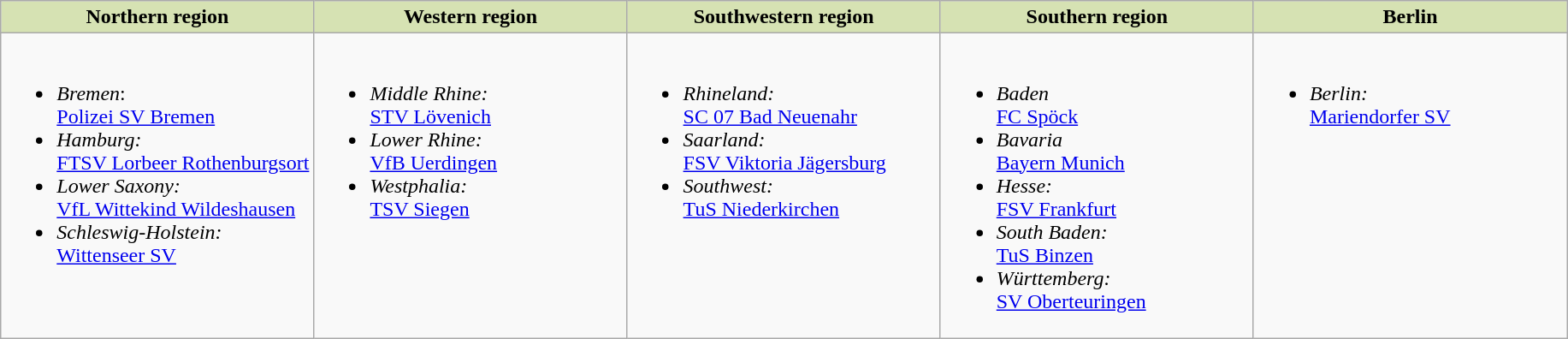<table class="wikitable">
<tr valign="top" style="background-color: #d6e2b3;">
<td style="width: 20%; text-align:center;"><strong>Northern region</strong></td>
<td style="width: 20%; text-align:center;"><strong>Western region</strong></td>
<td style="width: 20%; text-align:center;"><strong>Southwestern region</strong></td>
<td style="width: 20%; text-align:center;"><strong>Southern region</strong></td>
<td style="width: 20%; text-align:center;"><strong>Berlin</strong></td>
</tr>
<tr valign="top">
<td><br><ul><li><em>Bremen</em>:<br><a href='#'>Polizei SV Bremen</a></li><li><em>Hamburg:</em><br><a href='#'>FTSV Lorbeer Rothenburgsort</a></li><li><em>Lower Saxony:</em><br><a href='#'>VfL Wittekind Wildeshausen</a></li><li><em>Schleswig-Holstein:</em><br><a href='#'>Wittenseer SV</a></li></ul></td>
<td><br><ul><li><em>Middle Rhine:</em><br><a href='#'>STV Lövenich</a></li><li><em>Lower Rhine:</em><br><a href='#'>VfB Uerdingen</a></li><li><em>Westphalia:</em><br><a href='#'>TSV Siegen</a></li></ul></td>
<td><br><ul><li><em>Rhineland:</em><br><a href='#'>SC 07 Bad Neuenahr</a></li><li><em>Saarland:</em> <br><a href='#'>FSV Viktoria Jägersburg</a></li><li><em>Southwest:</em><br><a href='#'>TuS Niederkirchen</a></li></ul></td>
<td><br><ul><li><em>Baden</em><br><a href='#'>FC Spöck</a></li><li><em>Bavaria</em><br><a href='#'>Bayern Munich</a></li><li><em>Hesse:</em><br><a href='#'>FSV Frankfurt</a></li><li><em>South Baden:</em><br><a href='#'>TuS Binzen</a></li><li><em>Württemberg:</em><br><a href='#'>SV Oberteuringen</a></li></ul></td>
<td><br><ul><li><em>Berlin:</em><br><a href='#'>Mariendorfer SV</a></li></ul></td>
</tr>
</table>
